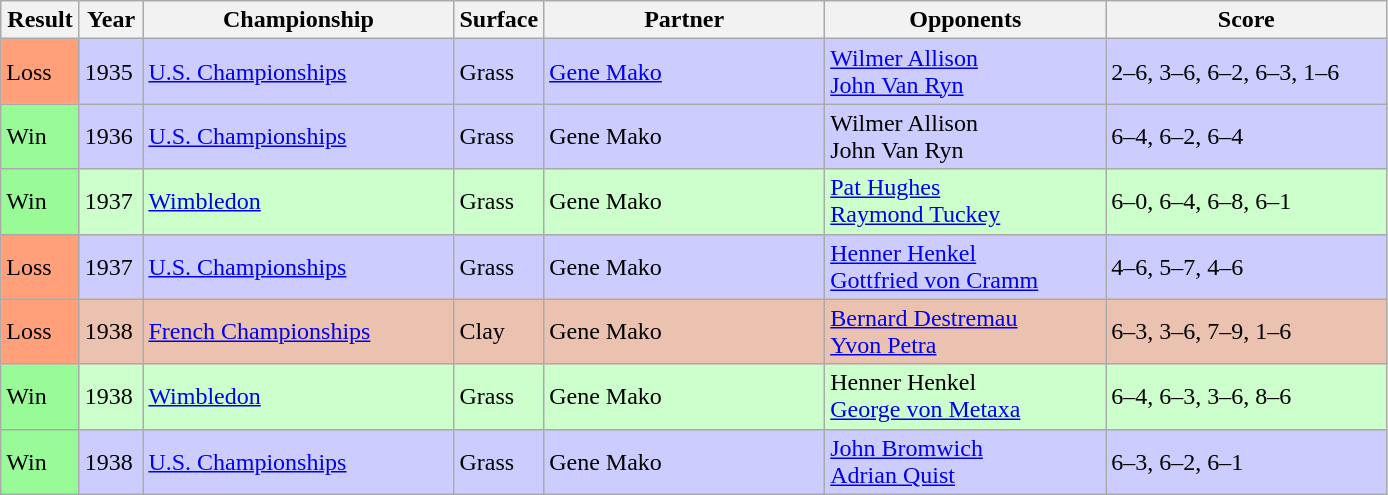<table class="sortable wikitable">
<tr>
<th style="width:45px">Result</th>
<th style="width:35px">Year</th>
<th style="width:200px">Championship</th>
<th style="width:50px">Surface</th>
<th style="width:180px">Partner</th>
<th style="width:180px">Opponents</th>
<th style="width:180px" class="unsortable">Score</th>
</tr>
<tr style="background:#ccf;">
<td style="background:#ffa07a;">Loss</td>
<td>1935</td>
<td><a href='#'>U.S. Championships</a></td>
<td>Grass</td>
<td> <a href='#'>Gene Mako</a></td>
<td> <a href='#'>Wilmer Allison</a><br> <a href='#'>John Van Ryn</a></td>
<td>2–6, 3–6, 6–2, 6–3, 1–6</td>
</tr>
<tr style="background:#ccf;">
<td style="background:#98fb98;">Win</td>
<td>1936</td>
<td><a href='#'>U.S. Championships</a></td>
<td>Grass</td>
<td> Gene Mako</td>
<td> Wilmer Allison<br> John Van Ryn</td>
<td>6–4, 6–2, 6–4</td>
</tr>
<tr style="background:#cfc;">
<td style="background:#98fb98;">Win</td>
<td>1937</td>
<td><a href='#'>Wimbledon</a></td>
<td>Grass</td>
<td> Gene Mako</td>
<td> <a href='#'>Pat Hughes</a><br> <a href='#'>Raymond Tuckey</a></td>
<td>6–0, 6–4, 6–8, 6–1</td>
</tr>
<tr style="background:#ccf;">
<td style="background:#ffa07a;">Loss</td>
<td>1937</td>
<td><a href='#'>U.S. Championships</a></td>
<td>Grass</td>
<td> Gene Mako</td>
<td> <a href='#'>Henner Henkel</a><br> <a href='#'>Gottfried von Cramm</a></td>
<td>4–6, 5–7, 4–6</td>
</tr>
<tr style="background:#ebc2af;">
<td style="background:#ffa07a;">Loss</td>
<td>1938</td>
<td><a href='#'>French Championships</a></td>
<td>Clay</td>
<td> Gene Mako</td>
<td> <a href='#'>Bernard Destremau</a><br> <a href='#'>Yvon Petra</a></td>
<td>6–3, 3–6, 7–9, 1–6</td>
</tr>
<tr style="background:#cfc;">
<td style="background:#98fb98;">Win</td>
<td>1938</td>
<td><a href='#'>Wimbledon</a></td>
<td>Grass</td>
<td> Gene Mako</td>
<td> Henner Henkel<br> <a href='#'>George von Metaxa</a></td>
<td>6–4, 6–3, 3–6, 8–6</td>
</tr>
<tr style="background:#ccf;">
<td style="background:#98fb98;">Win</td>
<td>1938</td>
<td><a href='#'>U.S. Championships</a></td>
<td>Grass</td>
<td> Gene Mako</td>
<td> <a href='#'>John Bromwich</a><br> <a href='#'>Adrian Quist</a></td>
<td>6–3, 6–2, 6–1</td>
</tr>
</table>
